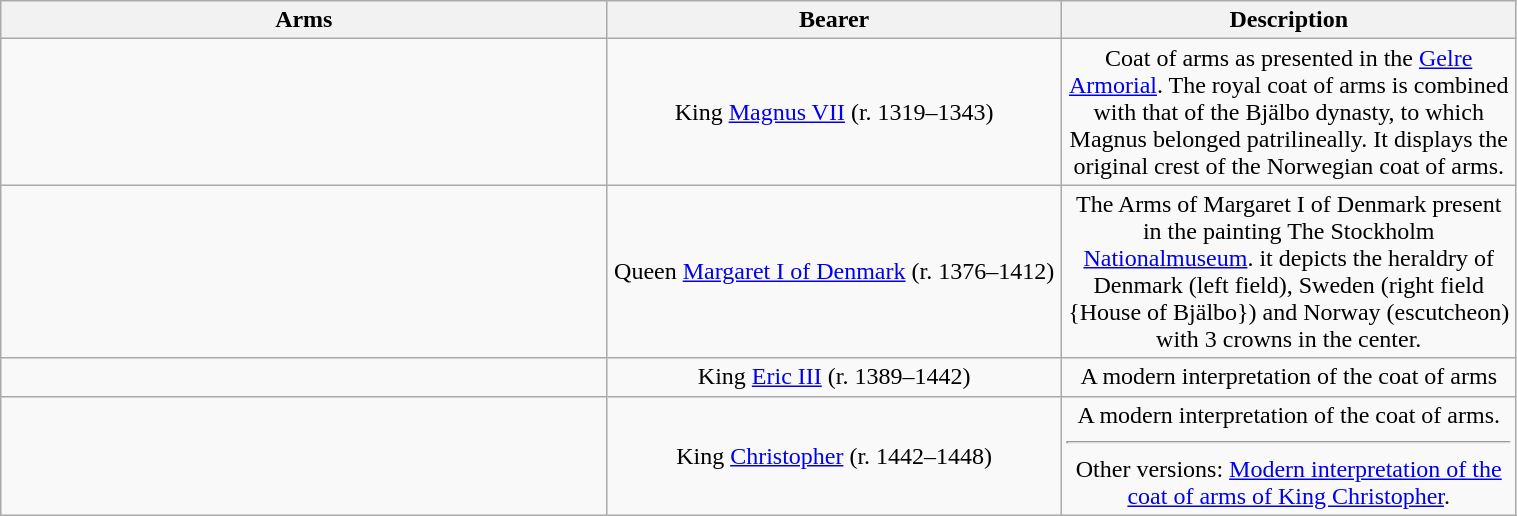<table class="wikitable" style="width:80%;text-align:center;">
<tr>
<th style="width:40%;">Arms</th>
<th style="width:30%;">Bearer</th>
<th style="width:30%;">Description</th>
</tr>
<tr>
<td></td>
<td>King <a href='#'>Magnus VII</a> (r. 1319–1343)</td>
<td>Coat of arms as presented in the <a href='#'>Gelre Armorial</a>. The royal coat of arms is combined with that of the Bjälbo dynasty, to which Magnus belonged patrilineally. It displays the original crest of the Norwegian coat of arms.</td>
</tr>
<tr>
<td></td>
<td>Queen <a href='#'>Margaret I of Denmark</a> (r. 1376–1412)</td>
<td>The Arms of Margaret I of Denmark present in the painting The Stockholm <a href='#'>Nationalmuseum</a>. it depicts the heraldry of Denmark (left field), Sweden (right field {House of Bjälbo}) and Norway (escutcheon) with 3 crowns in the center.</td>
</tr>
<tr>
<td></td>
<td>King <a href='#'>Eric III</a> (r. 1389–1442)</td>
<td>A modern interpretation of the coat of arms</td>
</tr>
<tr>
<td></td>
<td>King <a href='#'>Christopher</a> (r. 1442–1448)</td>
<td>A modern interpretation of the coat of arms. <hr> Other versions: <a href='#'>Modern interpretation of the coat of arms of King Christopher</a>.</td>
</tr>
</table>
